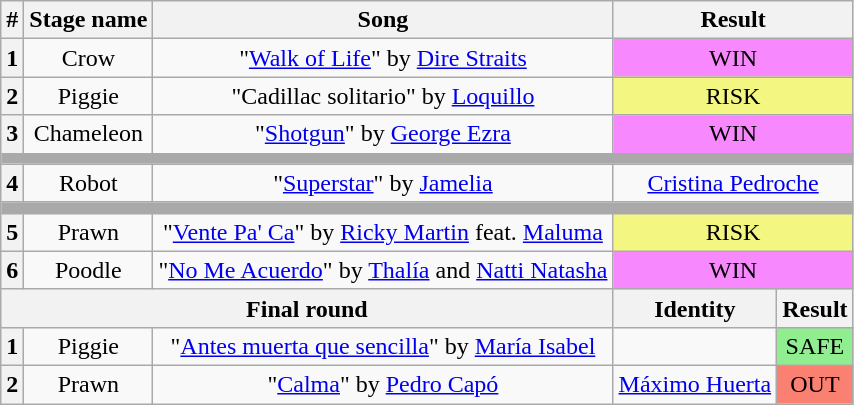<table class="wikitable plainrowheaders" style="text-align:center">
<tr>
<th>#</th>
<th>Stage name</th>
<th>Song</th>
<th colspan=2>Result</th>
</tr>
<tr>
<th>1</th>
<td>Crow</td>
<td>"<a href='#'>Walk of Life</a>" by <a href='#'>Dire Straits</a></td>
<td colspan=2 bgcolor=#F888FD>WIN</td>
</tr>
<tr>
<th>2</th>
<td>Piggie</td>
<td>"Cadillac solitario" by <a href='#'>Loquillo</a></td>
<td colspan=2 bgcolor=#F3F781>RISK</td>
</tr>
<tr>
<th>3</th>
<td>Chameleon</td>
<td>"<a href='#'>Shotgun</a>" by <a href='#'>George Ezra</a></td>
<td colspan=2 bgcolor=#F888FD>WIN</td>
</tr>
<tr>
<th colspan=5 style="background:darkgray"></th>
</tr>
<tr>
<th>4</th>
<td>Robot</td>
<td>"<a href='#'>Superstar</a>" by <a href='#'>Jamelia</a></td>
<td colspan=2><a href='#'>Cristina Pedroche</a></td>
</tr>
<tr>
<td colspan=5 style="background:darkgray"></td>
</tr>
<tr>
<th>5</th>
<td>Prawn</td>
<td>"<a href='#'>Vente Pa' Ca</a>" by <a href='#'>Ricky Martin</a> feat. <a href='#'>Maluma</a></td>
<td colspan=2 bgcolor=#F3F781>RISK</td>
</tr>
<tr>
<th>6</th>
<td>Poodle</td>
<td>"<a href='#'>No Me Acuerdo</a>" by <a href='#'>Thalía</a> and <a href='#'>Natti Natasha</a></td>
<td colspan=2 bgcolor=#F888FD>WIN</td>
</tr>
<tr>
<th colspan=3>Final round</th>
<th>Identity</th>
<th>Result</th>
</tr>
<tr>
<th>1</th>
<td>Piggie</td>
<td>"<a href='#'>Antes muerta que sencilla</a>" by <a href='#'>María Isabel</a></td>
<td></td>
<td bgcolor="lightgreen">SAFE</td>
</tr>
<tr>
<th>2</th>
<td>Prawn</td>
<td>"<a href='#'>Calma</a>" by <a href='#'>Pedro Capó</a></td>
<td><a href='#'>Máximo Huerta</a></td>
<td bgcolor=salmon>OUT</td>
</tr>
</table>
